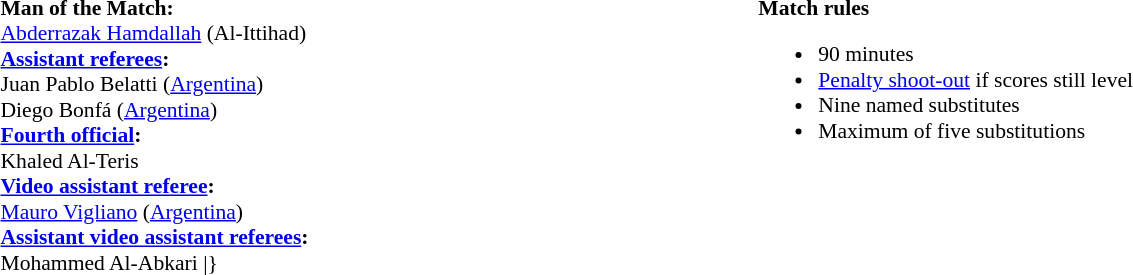<table width=100% style="font-size:90%">
<tr>
<td><br><strong>Man of the Match:</strong>
<br><a href='#'>Abderrazak Hamdallah</a> (Al-Ittihad)<br><strong><a href='#'>Assistant referees</a>:</strong>
<br>Juan Pablo Belatti (<a href='#'>Argentina</a>)<br>Diego Bonfá (<a href='#'>Argentina</a>)
<br><strong><a href='#'>Fourth official</a>:</strong>
<br>Khaled Al-Teris
<br><strong><a href='#'>Video assistant referee</a>:</strong>
<br><a href='#'>Mauro Vigliano</a> (<a href='#'>Argentina</a>)
<br><strong><a href='#'>Assistant video assistant referees</a>:</strong>
<br>Mohammed Al-Abkari
<includeonly>|}</includeonly></td>
<td style="width:60%;vertical-align:top"><br><strong>Match rules</strong><ul><li>90 minutes</li><li><a href='#'>Penalty shoot-out</a> if scores still level</li><li>Nine named substitutes</li><li>Maximum of five substitutions</li></ul></td>
</tr>
</table>
